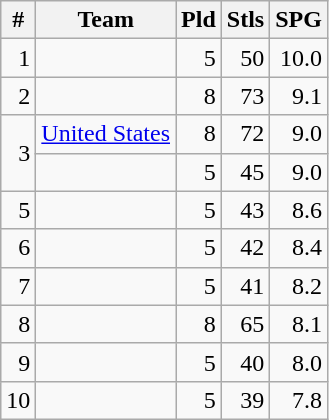<table class=wikitable style="text-align:right; display:inline-table;">
<tr>
<th>#</th>
<th>Team</th>
<th>Pld</th>
<th>Stls</th>
<th>SPG</th>
</tr>
<tr>
<td>1</td>
<td align=left><strong></strong></td>
<td>5</td>
<td>50</td>
<td>10.0</td>
</tr>
<tr>
<td>2</td>
<td align=left></td>
<td>8</td>
<td>73</td>
<td>9.1</td>
</tr>
<tr>
<td rowspan=2>3</td>
<td align=left> <a href='#'>United States</a></td>
<td>8</td>
<td>72</td>
<td>9.0</td>
</tr>
<tr>
<td align=left></td>
<td>5</td>
<td>45</td>
<td>9.0</td>
</tr>
<tr>
<td>5</td>
<td align=left></td>
<td>5</td>
<td>43</td>
<td>8.6</td>
</tr>
<tr>
<td>6</td>
<td align=left></td>
<td>5</td>
<td>42</td>
<td>8.4</td>
</tr>
<tr>
<td>7</td>
<td align=left></td>
<td>5</td>
<td>41</td>
<td>8.2</td>
</tr>
<tr>
<td>8</td>
<td align=left></td>
<td>8</td>
<td>65</td>
<td>8.1</td>
</tr>
<tr>
<td>9</td>
<td align=left></td>
<td>5</td>
<td>40</td>
<td>8.0</td>
</tr>
<tr>
<td>10</td>
<td align=left></td>
<td>5</td>
<td>39</td>
<td>7.8</td>
</tr>
</table>
